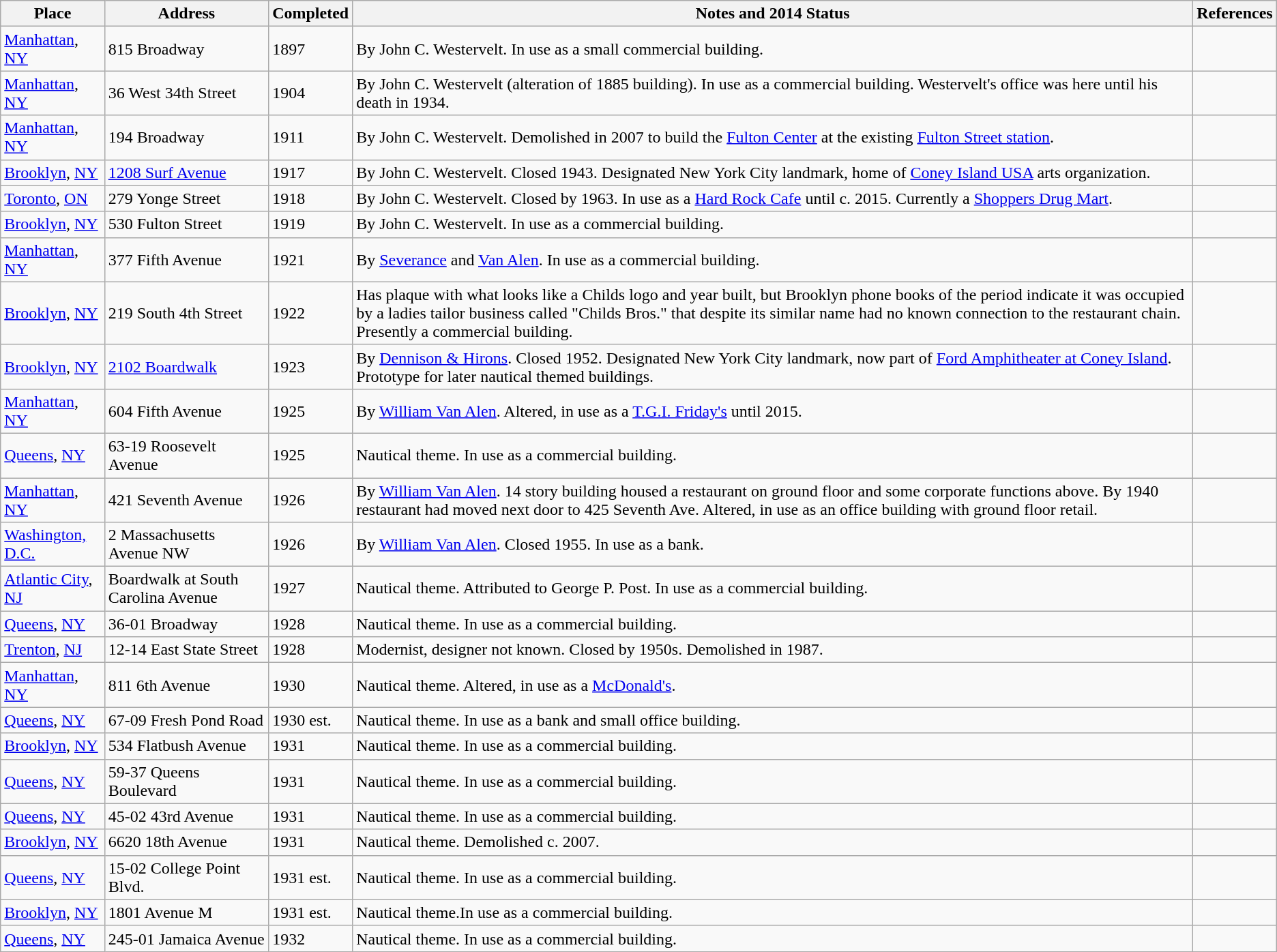<table class="wikitable sortable">
<tr>
<th>Place</th>
<th>Address</th>
<th>Completed</th>
<th>Notes and 2014 Status</th>
<th>References</th>
</tr>
<tr>
<td><a href='#'>Manhattan</a>, <a href='#'>NY</a></td>
<td>815 Broadway</td>
<td>1897</td>
<td>By John C. Westervelt. In use as a small commercial building.</td>
<td></td>
</tr>
<tr>
<td><a href='#'>Manhattan</a>, <a href='#'>NY</a></td>
<td>36 West 34th Street</td>
<td>1904</td>
<td>By John C. Westervelt (alteration of 1885 building). In use as a commercial building.  Westervelt's office was here until his death in 1934.</td>
<td></td>
</tr>
<tr>
<td><a href='#'>Manhattan</a>, <a href='#'>NY</a></td>
<td>194 Broadway</td>
<td>1911</td>
<td>By John C. Westervelt. Demolished in 2007 to build the <a href='#'>Fulton Center</a> at the existing <a href='#'>Fulton Street station</a>.</td>
<td></td>
</tr>
<tr>
<td><a href='#'>Brooklyn</a>, <a href='#'>NY</a></td>
<td><a href='#'>1208 Surf Avenue</a></td>
<td>1917</td>
<td>By John C. Westervelt. Closed 1943. Designated New York City landmark, home of <a href='#'>Coney Island USA</a> arts organization.</td>
<td></td>
</tr>
<tr>
<td><a href='#'>Toronto</a>, <a href='#'>ON</a></td>
<td>279 Yonge Street</td>
<td>1918</td>
<td>By John C. Westervelt. Closed by 1963. In use as a <a href='#'>Hard Rock Cafe</a> until c. 2015. Currently a <a href='#'>Shoppers Drug Mart</a>.</td>
<td></td>
</tr>
<tr>
<td><a href='#'>Brooklyn</a>, <a href='#'>NY</a></td>
<td>530 Fulton Street</td>
<td>1919</td>
<td>By John C. Westervelt. In use as a commercial building.</td>
<td></td>
</tr>
<tr>
<td><a href='#'>Manhattan</a>, <a href='#'>NY</a></td>
<td>377 Fifth Avenue</td>
<td>1921</td>
<td>By <a href='#'>Severance</a> and <a href='#'>Van Alen</a>. In use as a commercial building.</td>
<td></td>
</tr>
<tr>
<td><a href='#'>Brooklyn</a>, <a href='#'>NY</a></td>
<td>219 South 4th Street</td>
<td>1922</td>
<td>Has plaque with what looks like a Childs logo and year built, but Brooklyn phone books of the period indicate it was occupied by a ladies tailor business called "Childs Bros." that despite its similar name had no known connection to the restaurant chain. Presently a commercial building.</td>
<td></td>
</tr>
<tr>
<td><a href='#'>Brooklyn</a>, <a href='#'>NY</a></td>
<td><a href='#'>2102 Boardwalk</a></td>
<td>1923</td>
<td>By <a href='#'>Dennison & Hirons</a>. Closed 1952. Designated New York City landmark, now part of <a href='#'>Ford Amphitheater at Coney Island</a>.  Prototype for later nautical themed buildings.</td>
<td></td>
</tr>
<tr>
<td><a href='#'>Manhattan</a>, <a href='#'>NY</a></td>
<td>604 Fifth Avenue</td>
<td>1925</td>
<td>By <a href='#'>William Van Alen</a>. Altered, in use as a <a href='#'>T.G.I. Friday's</a> until 2015.</td>
<td></td>
</tr>
<tr>
<td><a href='#'>Queens</a>, <a href='#'>NY</a></td>
<td>63-19 Roosevelt Avenue</td>
<td>1925</td>
<td>Nautical theme. In use as a commercial building.</td>
<td>  </td>
</tr>
<tr>
<td><a href='#'>Manhattan</a>, <a href='#'>NY</a></td>
<td>421 Seventh Avenue</td>
<td>1926</td>
<td>By <a href='#'>William Van Alen</a>. 14 story building housed a restaurant on ground floor and some corporate functions above. By 1940 restaurant had moved next door to 425 Seventh Ave.  Altered, in use as an office building with ground floor retail.</td>
<td></td>
</tr>
<tr>
<td><a href='#'>Washington, D.C.</a></td>
<td>2 Massachusetts Avenue NW</td>
<td>1926</td>
<td>By <a href='#'>William Van Alen</a>. Closed 1955. In use as a bank.</td>
<td></td>
</tr>
<tr>
<td><a href='#'>Atlantic City</a>, <a href='#'>NJ</a></td>
<td>Boardwalk at South Carolina Avenue</td>
<td>1927</td>
<td>Nautical theme.  Attributed to George P. Post. In use as a commercial building.</td>
<td></td>
</tr>
<tr>
<td><a href='#'>Queens</a>, <a href='#'>NY</a></td>
<td>36-01 Broadway</td>
<td>1928</td>
<td>Nautical theme. In use as a commercial building.</td>
<td> </td>
</tr>
<tr>
<td><a href='#'>Trenton</a>, <a href='#'>NJ</a></td>
<td>12-14 East State Street</td>
<td>1928</td>
<td>Modernist, designer not known. Closed by 1950s. Demolished in 1987.</td>
<td></td>
</tr>
<tr>
<td><a href='#'>Manhattan</a>, <a href='#'>NY</a></td>
<td>811 6th Avenue</td>
<td>1930</td>
<td>Nautical theme. Altered, in use as a <a href='#'>McDonald's</a>.</td>
<td> </td>
</tr>
<tr>
<td><a href='#'>Queens</a>, <a href='#'>NY</a></td>
<td>67-09 Fresh Pond Road</td>
<td>1930 est.</td>
<td>Nautical theme. In use as a bank and small office building.</td>
<td> </td>
</tr>
<tr>
<td><a href='#'>Brooklyn</a>, <a href='#'>NY</a></td>
<td>534 Flatbush Avenue</td>
<td>1931</td>
<td>Nautical theme. In use as a commercial building.</td>
<td> </td>
</tr>
<tr>
<td><a href='#'>Queens</a>, <a href='#'>NY</a></td>
<td>59-37 Queens Boulevard</td>
<td>1931</td>
<td>Nautical theme. In use as a commercial building.</td>
<td> </td>
</tr>
<tr>
<td><a href='#'>Queens</a>, <a href='#'>NY</a></td>
<td>45-02 43rd Avenue</td>
<td>1931</td>
<td>Nautical theme. In use as a commercial building.</td>
<td> </td>
</tr>
<tr>
<td><a href='#'>Brooklyn</a>, <a href='#'>NY</a></td>
<td>6620 18th Avenue</td>
<td>1931</td>
<td>Nautical theme. Demolished c. 2007.</td>
<td> </td>
</tr>
<tr>
<td><a href='#'>Queens</a>, <a href='#'>NY</a></td>
<td>15-02 College Point Blvd.</td>
<td>1931 est.</td>
<td>Nautical theme. In use as a commercial building.</td>
<td> </td>
</tr>
<tr>
<td><a href='#'>Brooklyn</a>, <a href='#'>NY</a></td>
<td>1801 Avenue M</td>
<td>1931 est.</td>
<td>Nautical theme.In use as a commercial building.</td>
<td> </td>
</tr>
<tr>
<td><a href='#'>Queens</a>, <a href='#'>NY</a></td>
<td>245-01 Jamaica Avenue</td>
<td>1932</td>
<td>Nautical theme. In use as a commercial building.</td>
<td> </td>
</tr>
</table>
